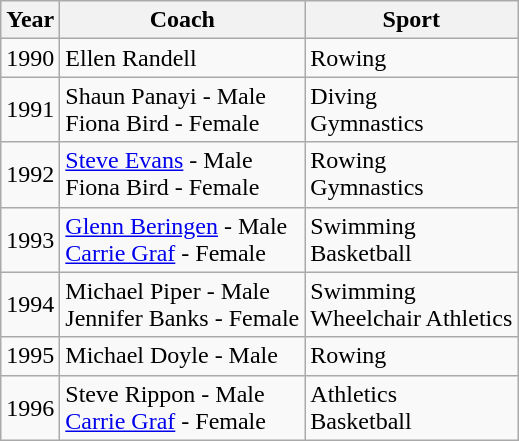<table class="wikitable sortable">
<tr>
<th>Year</th>
<th>Coach</th>
<th>Sport</th>
</tr>
<tr>
<td>1990</td>
<td>Ellen Randell</td>
<td>Rowing</td>
</tr>
<tr>
<td>1991</td>
<td>Shaun Panayi - Male  <br> Fiona Bird - Female</td>
<td>Diving <br> Gymnastics</td>
</tr>
<tr>
<td>1992</td>
<td><a href='#'>Steve Evans</a> - Male <br> Fiona Bird  - Female</td>
<td>Rowing  <br> Gymnastics</td>
</tr>
<tr>
<td>1993</td>
<td><a href='#'>Glenn Beringen</a> - Male  <br> <a href='#'>Carrie Graf</a> - Female</td>
<td>Swimming <br> Basketball</td>
</tr>
<tr>
<td>1994</td>
<td>Michael Piper - Male  <br>  Jennifer Banks - Female</td>
<td>Swimming <br> Wheelchair Athletics</td>
</tr>
<tr>
<td>1995</td>
<td>Michael Doyle - Male</td>
<td>Rowing</td>
</tr>
<tr>
<td>1996</td>
<td>Steve Rippon - Male  <br> <a href='#'>Carrie Graf</a> - Female</td>
<td>Athletics <br> Basketball</td>
</tr>
</table>
